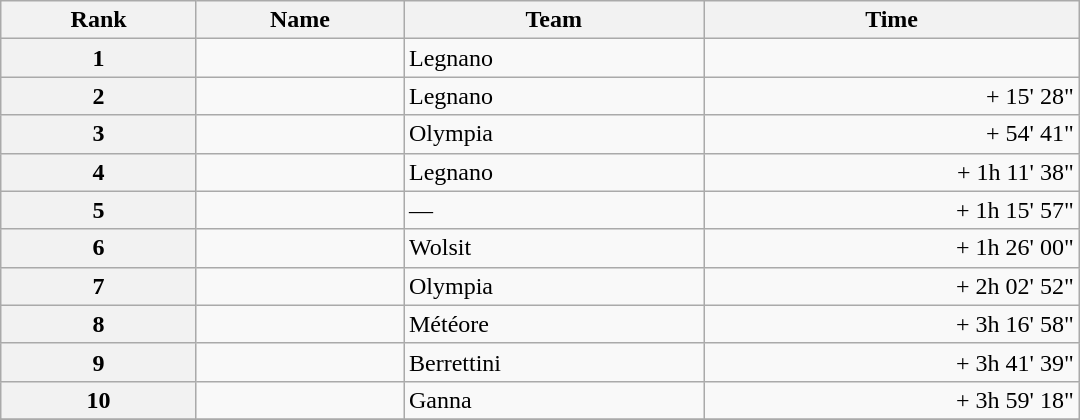<table class="wikitable" style="width:45em;margin-bottom:0;">
<tr>
<th>Rank</th>
<th>Name</th>
<th>Team</th>
<th>Time</th>
</tr>
<tr>
<th style="text-align:center">1</th>
<td></td>
<td>Legnano</td>
<td align="right"></td>
</tr>
<tr>
<th style="text-align:center">2</th>
<td></td>
<td>Legnano</td>
<td align="right">+ 15' 28"</td>
</tr>
<tr>
<th style="text-align:center">3</th>
<td></td>
<td>Olympia</td>
<td align="right">+ 54' 41"</td>
</tr>
<tr>
<th style="text-align:center">4</th>
<td></td>
<td>Legnano</td>
<td align="right">+ 1h 11' 38"</td>
</tr>
<tr>
<th style="text-align:center">5</th>
<td></td>
<td>—</td>
<td align="right">+ 1h 15' 57"</td>
</tr>
<tr>
<th style="text-align:center">6</th>
<td></td>
<td>Wolsit</td>
<td align="right">+ 1h 26' 00"</td>
</tr>
<tr>
<th style="text-align:center">7</th>
<td></td>
<td>Olympia</td>
<td align="right">+ 2h 02' 52"</td>
</tr>
<tr>
<th style="text-align:center">8</th>
<td></td>
<td>Météore</td>
<td align="right">+ 3h 16' 58"</td>
</tr>
<tr>
<th style="text-align:center">9</th>
<td></td>
<td>Berrettini</td>
<td align="right">+ 3h 41' 39"</td>
</tr>
<tr>
<th style="text-align:center">10</th>
<td></td>
<td>Ganna</td>
<td align="right">+ 3h 59' 18"</td>
</tr>
<tr>
</tr>
</table>
